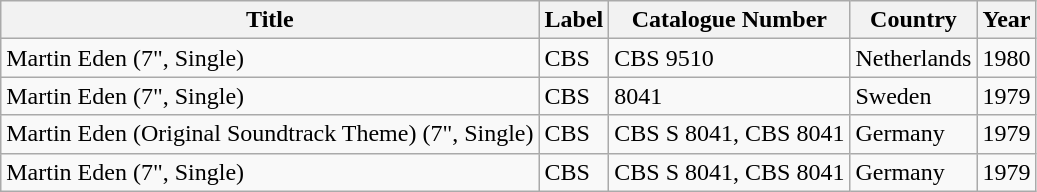<table class="wikitable">
<tr>
<th>Title</th>
<th>Label</th>
<th>Catalogue Number</th>
<th>Country</th>
<th>Year</th>
</tr>
<tr>
<td>Martin Eden (7", Single)</td>
<td>CBS</td>
<td>CBS 9510</td>
<td>Netherlands</td>
<td>1980</td>
</tr>
<tr>
<td>Martin Eden (7", Single)</td>
<td>CBS</td>
<td>8041</td>
<td>Sweden</td>
<td>1979</td>
</tr>
<tr>
<td>Martin Eden (Original Soundtrack Theme) (7", Single)</td>
<td>CBS</td>
<td>CBS S 8041, CBS 8041</td>
<td>Germany</td>
<td>1979</td>
</tr>
<tr>
<td>Martin Eden (7", Single)</td>
<td>CBS</td>
<td>CBS S 8041, CBS 8041</td>
<td>Germany</td>
<td>1979</td>
</tr>
</table>
